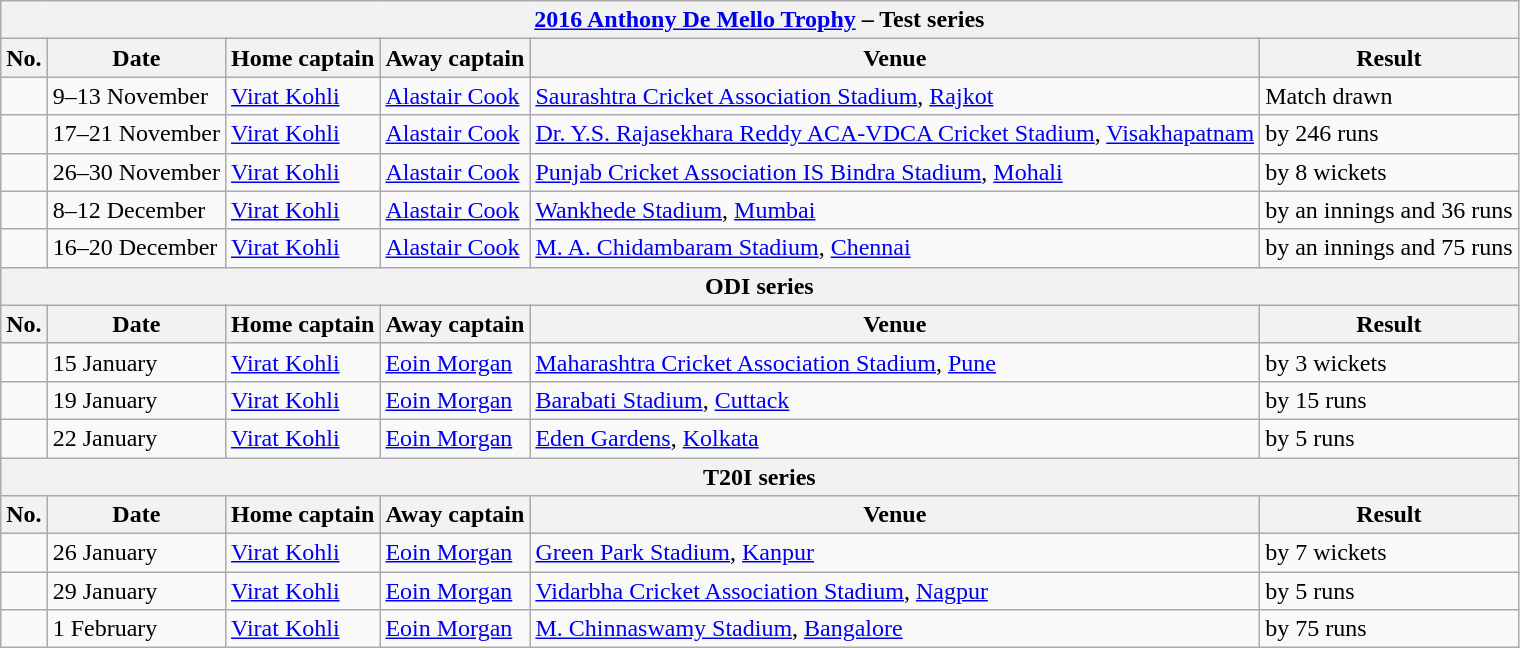<table class="wikitable">
<tr>
<th colspan="6"><a href='#'>2016 Anthony De Mello Trophy</a> – Test series</th>
</tr>
<tr>
<th>No.</th>
<th>Date</th>
<th>Home captain</th>
<th>Away captain</th>
<th>Venue</th>
<th>Result</th>
</tr>
<tr>
<td></td>
<td>9–13 November</td>
<td><a href='#'>Virat Kohli</a></td>
<td><a href='#'>Alastair Cook</a></td>
<td><a href='#'>Saurashtra Cricket Association Stadium</a>, <a href='#'>Rajkot</a></td>
<td>Match drawn</td>
</tr>
<tr>
<td></td>
<td>17–21 November</td>
<td><a href='#'>Virat Kohli</a></td>
<td><a href='#'>Alastair Cook</a></td>
<td><a href='#'>Dr. Y.S. Rajasekhara Reddy ACA-VDCA Cricket Stadium</a>, <a href='#'>Visakhapatnam</a></td>
<td> by 246 runs</td>
</tr>
<tr>
<td></td>
<td>26–30 November</td>
<td><a href='#'>Virat Kohli</a></td>
<td><a href='#'>Alastair Cook</a></td>
<td><a href='#'>Punjab Cricket Association IS Bindra Stadium</a>, <a href='#'>Mohali</a></td>
<td> by 8 wickets</td>
</tr>
<tr>
<td></td>
<td>8–12 December</td>
<td><a href='#'>Virat Kohli</a></td>
<td><a href='#'>Alastair Cook</a></td>
<td><a href='#'>Wankhede Stadium</a>, <a href='#'>Mumbai</a></td>
<td> by an innings and 36 runs</td>
</tr>
<tr>
<td></td>
<td>16–20 December</td>
<td><a href='#'>Virat Kohli</a></td>
<td><a href='#'>Alastair Cook</a></td>
<td><a href='#'>M. A. Chidambaram Stadium</a>, <a href='#'>Chennai</a></td>
<td> by an innings and 75 runs</td>
</tr>
<tr>
<th colspan="6">ODI series</th>
</tr>
<tr>
<th>No.</th>
<th>Date</th>
<th>Home captain</th>
<th>Away captain</th>
<th>Venue</th>
<th>Result</th>
</tr>
<tr>
<td></td>
<td>15 January</td>
<td><a href='#'>Virat Kohli</a></td>
<td><a href='#'>Eoin Morgan</a></td>
<td><a href='#'>Maharashtra Cricket Association Stadium</a>, <a href='#'>Pune</a></td>
<td> by 3 wickets</td>
</tr>
<tr>
<td></td>
<td>19 January</td>
<td><a href='#'>Virat Kohli</a></td>
<td><a href='#'>Eoin Morgan</a></td>
<td><a href='#'>Barabati Stadium</a>, <a href='#'>Cuttack</a></td>
<td> by 15 runs</td>
</tr>
<tr>
<td></td>
<td>22 January</td>
<td><a href='#'>Virat Kohli</a></td>
<td><a href='#'>Eoin Morgan</a></td>
<td><a href='#'>Eden Gardens</a>, <a href='#'>Kolkata</a></td>
<td> by 5 runs</td>
</tr>
<tr>
<th colspan="6">T20I series</th>
</tr>
<tr>
<th>No.</th>
<th>Date</th>
<th>Home captain</th>
<th>Away captain</th>
<th>Venue</th>
<th>Result</th>
</tr>
<tr>
<td></td>
<td>26 January</td>
<td><a href='#'>Virat Kohli</a></td>
<td><a href='#'>Eoin Morgan</a></td>
<td><a href='#'>Green Park Stadium</a>, <a href='#'>Kanpur</a></td>
<td> by 7 wickets</td>
</tr>
<tr>
<td></td>
<td>29 January</td>
<td><a href='#'>Virat Kohli</a></td>
<td><a href='#'>Eoin Morgan</a></td>
<td><a href='#'>Vidarbha Cricket Association Stadium</a>, <a href='#'>Nagpur</a></td>
<td> by 5 runs</td>
</tr>
<tr>
<td></td>
<td>1 February</td>
<td><a href='#'>Virat Kohli</a></td>
<td><a href='#'>Eoin Morgan</a></td>
<td><a href='#'>M. Chinnaswamy Stadium</a>, <a href='#'>Bangalore</a></td>
<td> by 75 runs</td>
</tr>
</table>
